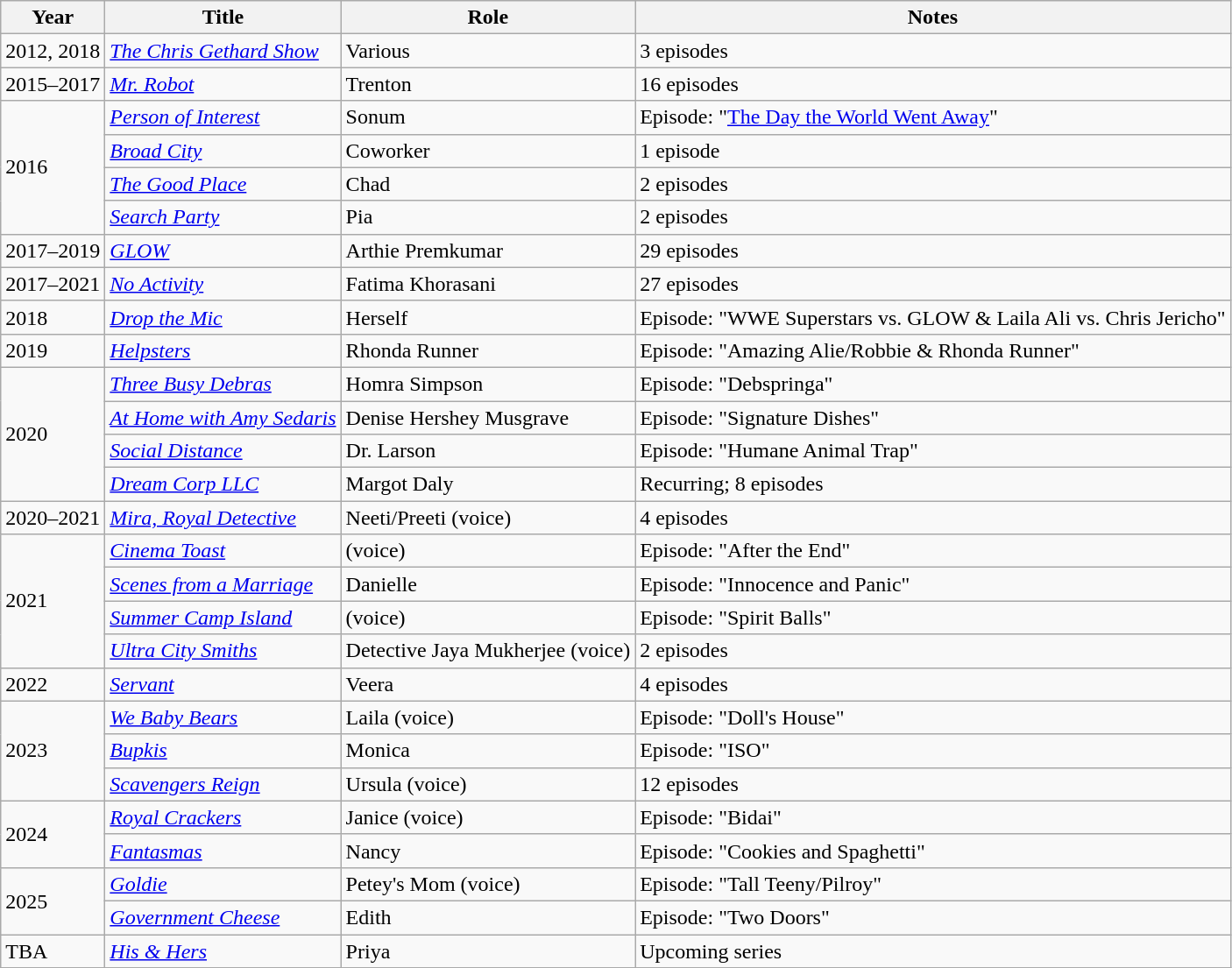<table class="wikitable sortable">
<tr>
<th>Year</th>
<th>Title</th>
<th>Role</th>
<th class="unsortable">Notes</th>
</tr>
<tr>
<td>2012, 2018</td>
<td><em><a href='#'>The Chris Gethard Show</a></em></td>
<td>Various</td>
<td>3 episodes</td>
</tr>
<tr>
<td>2015–2017</td>
<td><em><a href='#'>Mr. Robot</a></em></td>
<td>Trenton</td>
<td>16 episodes</td>
</tr>
<tr>
<td rowspan="4">2016</td>
<td><em><a href='#'>Person of Interest</a></em></td>
<td>Sonum</td>
<td>Episode: "<a href='#'>The Day the World Went Away</a>"</td>
</tr>
<tr>
<td><em><a href='#'>Broad City</a></em></td>
<td>Coworker</td>
<td>1 episode</td>
</tr>
<tr>
<td><em><a href='#'>The Good Place</a></em></td>
<td>Chad</td>
<td>2 episodes</td>
</tr>
<tr>
<td><em><a href='#'>Search Party</a></em></td>
<td>Pia</td>
<td>2 episodes</td>
</tr>
<tr>
<td>2017–2019</td>
<td><em><a href='#'>GLOW</a></em></td>
<td>Arthie Premkumar</td>
<td>29 episodes</td>
</tr>
<tr>
<td>2017–2021</td>
<td><em><a href='#'>No Activity</a></em></td>
<td>Fatima Khorasani</td>
<td>27 episodes</td>
</tr>
<tr>
<td>2018</td>
<td><em><a href='#'>Drop the Mic</a></em></td>
<td>Herself</td>
<td>Episode: "WWE Superstars vs. GLOW & Laila Ali vs. Chris Jericho"</td>
</tr>
<tr>
<td>2019</td>
<td><em><a href='#'>Helpsters</a></em></td>
<td>Rhonda Runner</td>
<td>Episode: "Amazing Alie/Robbie & Rhonda Runner"</td>
</tr>
<tr>
<td rowspan="4">2020</td>
<td><em><a href='#'>Three Busy Debras</a></em></td>
<td>Homra Simpson</td>
<td>Episode: "Debspringa"</td>
</tr>
<tr>
<td><em><a href='#'>At Home with Amy Sedaris</a></em></td>
<td>Denise Hershey Musgrave</td>
<td>Episode: "Signature Dishes"</td>
</tr>
<tr>
<td><em><a href='#'>Social Distance</a></em></td>
<td>Dr. Larson</td>
<td>Episode: "Humane Animal Trap"</td>
</tr>
<tr>
<td><em><a href='#'>Dream Corp LLC</a></em></td>
<td>Margot Daly</td>
<td>Recurring; 8 episodes</td>
</tr>
<tr>
<td>2020–2021</td>
<td><em><a href='#'>Mira, Royal Detective</a></em></td>
<td>Neeti/Preeti (voice)</td>
<td>4 episodes</td>
</tr>
<tr>
<td rowspan="4">2021</td>
<td><em><a href='#'>Cinema Toast</a></em></td>
<td>(voice)</td>
<td>Episode: "After the End"</td>
</tr>
<tr>
<td><em><a href='#'>Scenes from a Marriage</a></em></td>
<td>Danielle</td>
<td>Episode: "Innocence and Panic"</td>
</tr>
<tr>
<td><em><a href='#'>Summer Camp Island</a></em></td>
<td>(voice)</td>
<td>Episode: "Spirit Balls"</td>
</tr>
<tr>
<td><em><a href='#'>Ultra City Smiths</a></em></td>
<td>Detective Jaya Mukherjee (voice)</td>
<td>2 episodes</td>
</tr>
<tr>
<td>2022</td>
<td><em><a href='#'>Servant</a></em></td>
<td>Veera</td>
<td>4 episodes</td>
</tr>
<tr>
<td rowspan="3">2023</td>
<td><em><a href='#'>We Baby Bears</a></em></td>
<td>Laila (voice)</td>
<td>Episode: "Doll's House"</td>
</tr>
<tr>
<td><em><a href='#'>Bupkis</a></em></td>
<td>Monica</td>
<td>Episode: "ISO"</td>
</tr>
<tr>
<td><em><a href='#'>Scavengers Reign</a></em></td>
<td>Ursula (voice)</td>
<td>12 episodes</td>
</tr>
<tr>
<td rowspan="2">2024</td>
<td><em><a href='#'>Royal Crackers</a></em></td>
<td>Janice (voice)</td>
<td>Episode: "Bidai"</td>
</tr>
<tr>
<td><em><a href='#'>Fantasmas</a></em></td>
<td>Nancy</td>
<td>Episode: "Cookies and Spaghetti"</td>
</tr>
<tr>
<td rowspan="2">2025</td>
<td><em><a href='#'>Goldie</a></em></td>
<td>Petey's Mom (voice)</td>
<td>Episode: "Tall Teeny/Pilroy"</td>
</tr>
<tr>
<td><em><a href='#'>Government Cheese</a></em></td>
<td>Edith</td>
<td>Episode: "Two Doors"</td>
</tr>
<tr>
<td>TBA</td>
<td><em><a href='#'>His & Hers</a></em></td>
<td>Priya</td>
<td>Upcoming series</td>
</tr>
</table>
